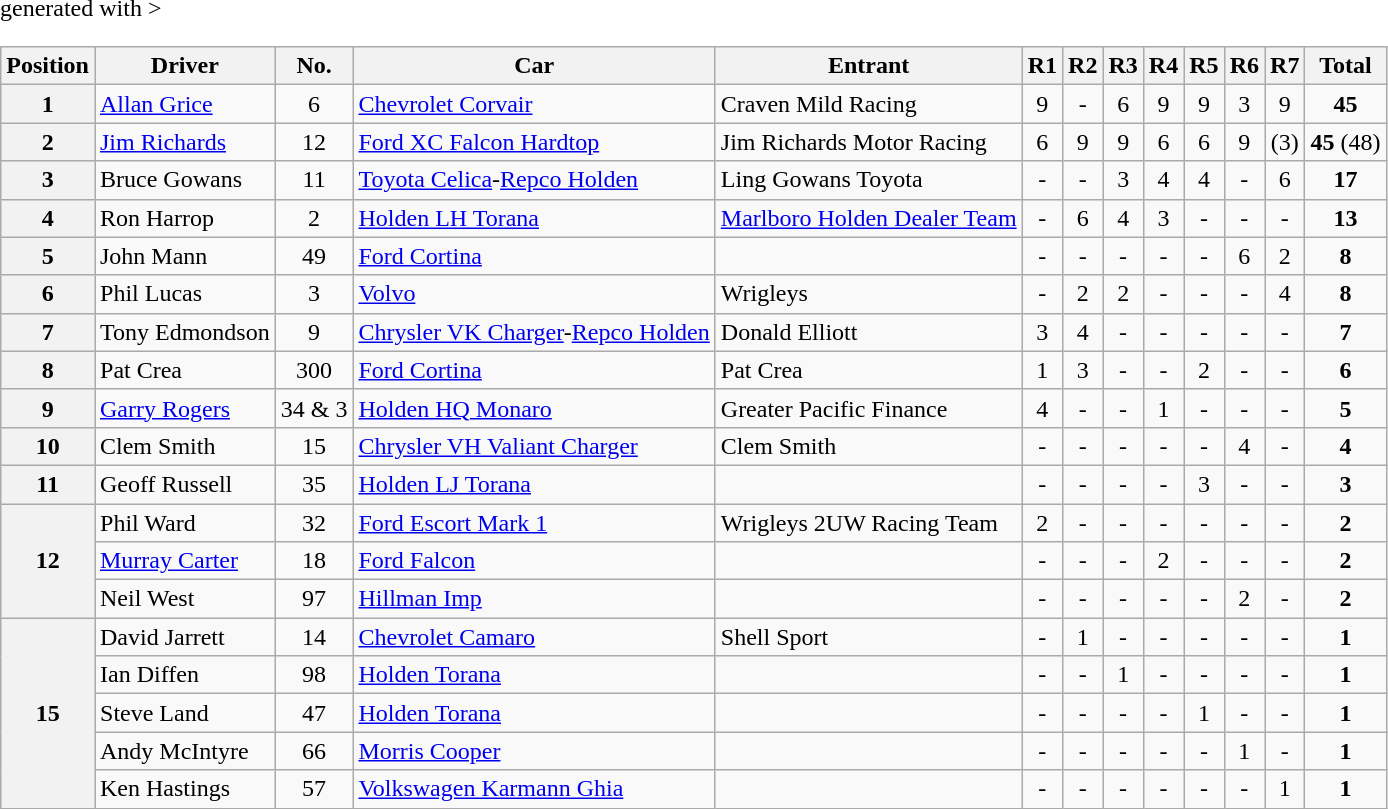<table class="wikitable" <hiddentext>generated with >
<tr>
<th>Position</th>
<th>Driver</th>
<th>No.</th>
<th>Car</th>
<th>Entrant</th>
<th>R1</th>
<th>R2</th>
<th>R3</th>
<th>R4</th>
<th>R5</th>
<th>R6</th>
<th>R7</th>
<th>Total</th>
</tr>
<tr>
<th>1</th>
<td><a href='#'>Allan Grice</a></td>
<td align="center">6</td>
<td><a href='#'>Chevrolet Corvair</a></td>
<td>Craven Mild Racing</td>
<td align="center">9</td>
<td align="center">-</td>
<td align="center">6</td>
<td align="center">9</td>
<td align="center">9</td>
<td align="center">3</td>
<td align="center">9</td>
<td align="center"><strong>45</strong></td>
</tr>
<tr>
<th>2</th>
<td><a href='#'>Jim Richards</a></td>
<td align="center">12</td>
<td><a href='#'>Ford XC Falcon Hardtop</a></td>
<td>Jim Richards Motor Racing</td>
<td align="center">6</td>
<td align="center">9</td>
<td align="center">9</td>
<td align="center">6</td>
<td align="center">6</td>
<td align="center">9</td>
<td align="center">(3)</td>
<td align="center"><strong>45</strong> (48)</td>
</tr>
<tr>
<th>3</th>
<td>Bruce Gowans</td>
<td align="center">11</td>
<td><a href='#'>Toyota Celica</a>-<a href='#'>Repco Holden</a></td>
<td>Ling Gowans Toyota</td>
<td align="center">-</td>
<td align="center">-</td>
<td align="center">3</td>
<td align="center">4</td>
<td align="center">4</td>
<td align="center">-</td>
<td align="center">6</td>
<td align="center"><strong>17</strong></td>
</tr>
<tr>
<th>4</th>
<td>Ron Harrop</td>
<td align="center">2</td>
<td><a href='#'>Holden LH Torana</a></td>
<td><a href='#'>Marlboro Holden Dealer Team</a></td>
<td align="center">-</td>
<td align="center">6</td>
<td align="center">4</td>
<td align="center">3</td>
<td align="center">-</td>
<td align="center">-</td>
<td align="center">-</td>
<td align="center"><strong>13</strong></td>
</tr>
<tr>
<th>5</th>
<td>John Mann</td>
<td align="center">49</td>
<td><a href='#'>Ford Cortina</a></td>
<td> </td>
<td align="center">-</td>
<td align="center">-</td>
<td align="center">-</td>
<td align="center">-</td>
<td align="center">-</td>
<td align="center">6</td>
<td align="center">2</td>
<td align="center"><strong>8</strong></td>
</tr>
<tr>
<th>6</th>
<td>Phil Lucas</td>
<td align="center">3</td>
<td><a href='#'>Volvo</a></td>
<td>Wrigleys</td>
<td align="center">-</td>
<td align="center">2</td>
<td align="center">2</td>
<td align="center">-</td>
<td align="center">-</td>
<td align="center">-</td>
<td align="center">4</td>
<td align="center"><strong>8</strong></td>
</tr>
<tr>
<th>7</th>
<td>Tony Edmondson</td>
<td align="center">9</td>
<td><a href='#'>Chrysler VK Charger</a>-<a href='#'>Repco Holden</a></td>
<td>Donald Elliott</td>
<td align="center">3</td>
<td align="center">4</td>
<td align="center">-</td>
<td align="center">-</td>
<td align="center">-</td>
<td align="center">-</td>
<td align="center">-</td>
<td align="center"><strong>7</strong></td>
</tr>
<tr>
<th>8</th>
<td>Pat Crea</td>
<td align="center">300</td>
<td><a href='#'>Ford Cortina</a></td>
<td>Pat Crea</td>
<td align="center">1</td>
<td align="center">3</td>
<td align="center">-</td>
<td align="center">-</td>
<td align="center">2</td>
<td align="center">-</td>
<td align="center">-</td>
<td align="center"><strong>6</strong></td>
</tr>
<tr>
<th>9</th>
<td><a href='#'>Garry Rogers</a></td>
<td align="center">34 & 3</td>
<td><a href='#'>Holden HQ Monaro</a></td>
<td>Greater Pacific Finance</td>
<td align="center">4</td>
<td align="center">-</td>
<td align="center">-</td>
<td align="center">1</td>
<td align="center">-</td>
<td align="center">-</td>
<td align="center">-</td>
<td align="center"><strong>5</strong></td>
</tr>
<tr>
<th>10</th>
<td>Clem Smith</td>
<td align="center">15</td>
<td><a href='#'>Chrysler VH Valiant Charger</a></td>
<td>Clem Smith</td>
<td align="center">-</td>
<td align="center">-</td>
<td align="center">-</td>
<td align="center">-</td>
<td align="center">-</td>
<td align="center">4</td>
<td align="center">-</td>
<td align="center"><strong>4</strong></td>
</tr>
<tr>
<th>11</th>
<td>Geoff Russell</td>
<td align="center">35</td>
<td><a href='#'>Holden LJ Torana</a></td>
<td> </td>
<td align="center">-</td>
<td align="center">-</td>
<td align="center">-</td>
<td align="center">-</td>
<td align="center">3</td>
<td align="center">-</td>
<td align="center">-</td>
<td align="center"><strong>3</strong></td>
</tr>
<tr>
<th rowspan=3>12</th>
<td>Phil Ward</td>
<td align="center">32</td>
<td><a href='#'>Ford Escort Mark 1</a></td>
<td>Wrigleys 2UW Racing Team</td>
<td align="center">2</td>
<td align="center">-</td>
<td align="center">-</td>
<td align="center">-</td>
<td align="center">-</td>
<td align="center">-</td>
<td align="center">-</td>
<td align="center"><strong>2</strong></td>
</tr>
<tr>
<td><a href='#'>Murray Carter</a></td>
<td align="center">18</td>
<td><a href='#'>Ford Falcon</a></td>
<td> </td>
<td align="center">-</td>
<td align="center">-</td>
<td align="center">-</td>
<td align="center">2</td>
<td align="center">-</td>
<td align="center">-</td>
<td align="center">-</td>
<td align="center"><strong>2</strong></td>
</tr>
<tr>
<td>Neil West</td>
<td align="center">97</td>
<td><a href='#'>Hillman Imp</a></td>
<td> </td>
<td align="center">-</td>
<td align="center">-</td>
<td align="center">-</td>
<td align="center">-</td>
<td align="center">-</td>
<td align="center">2</td>
<td align="center">-</td>
<td align="center"><strong>2</strong></td>
</tr>
<tr>
<th rowspan=5>15</th>
<td>David Jarrett</td>
<td align="center">14</td>
<td><a href='#'>Chevrolet Camaro</a></td>
<td>Shell Sport</td>
<td align="center">-</td>
<td align="center">1</td>
<td align="center">-</td>
<td align="center">-</td>
<td align="center">-</td>
<td align="center">-</td>
<td align="center">-</td>
<td align="center"><strong>1</strong></td>
</tr>
<tr>
<td>Ian Diffen</td>
<td align="center">98</td>
<td><a href='#'>Holden Torana</a></td>
<td> </td>
<td align="center">-</td>
<td align="center">-</td>
<td align="center">1</td>
<td align="center">-</td>
<td align="center">-</td>
<td align="center">-</td>
<td align="center">-</td>
<td align="center"><strong>1</strong></td>
</tr>
<tr>
<td>Steve Land</td>
<td align="center">47</td>
<td><a href='#'>Holden Torana</a></td>
<td> </td>
<td align="center">-</td>
<td align="center">-</td>
<td align="center">-</td>
<td align="center">-</td>
<td align="center">1</td>
<td align="center">-</td>
<td align="center">-</td>
<td align="center"><strong>1</strong></td>
</tr>
<tr>
<td>Andy McIntyre</td>
<td align="center">66</td>
<td><a href='#'>Morris Cooper</a></td>
<td> </td>
<td align="center">-</td>
<td align="center">-</td>
<td align="center">-</td>
<td align="center">-</td>
<td align="center">-</td>
<td align="center">1</td>
<td align="center">-</td>
<td align="center"><strong>1</strong></td>
</tr>
<tr>
<td>Ken Hastings</td>
<td align="center">57</td>
<td><a href='#'>Volkswagen Karmann Ghia</a></td>
<td> </td>
<td align="center">-</td>
<td align="center">-</td>
<td align="center">-</td>
<td align="center">-</td>
<td align="center">-</td>
<td align="center">-</td>
<td align="center">1</td>
<td align="center"><strong>1</strong></td>
</tr>
</table>
